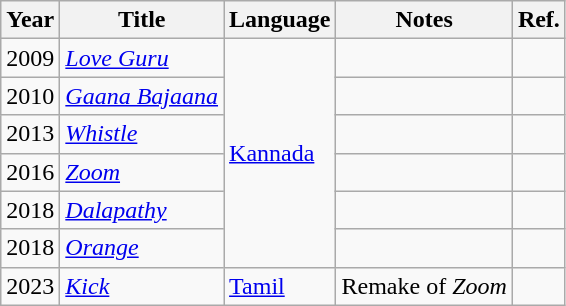<table class="wikitable sortable">
<tr>
<th>Year</th>
<th>Title</th>
<th>Language</th>
<th>Notes</th>
<th>Ref.</th>
</tr>
<tr>
<td>2009</td>
<td><em><a href='#'>Love Guru</a></em></td>
<td rowspan="6"><a href='#'>Kannada</a></td>
<td></td>
<td></td>
</tr>
<tr>
<td>2010</td>
<td><em><a href='#'>Gaana Bajaana</a></em></td>
<td></td>
<td></td>
</tr>
<tr>
<td>2013</td>
<td><em><a href='#'>Whistle</a></em></td>
<td></td>
<td></td>
</tr>
<tr>
<td>2016</td>
<td><em><a href='#'>Zoom</a></em></td>
<td></td>
<td></td>
</tr>
<tr>
<td>2018</td>
<td><em><a href='#'>Dalapathy</a></em></td>
<td></td>
<td></td>
</tr>
<tr>
<td>2018</td>
<td><em><a href='#'>Orange</a></em></td>
<td></td>
<td></td>
</tr>
<tr>
<td>2023</td>
<td><em><a href='#'>Kick</a></em></td>
<td><a href='#'>Tamil</a></td>
<td>Remake of <em>Zoom</em></td>
<td></td>
</tr>
</table>
